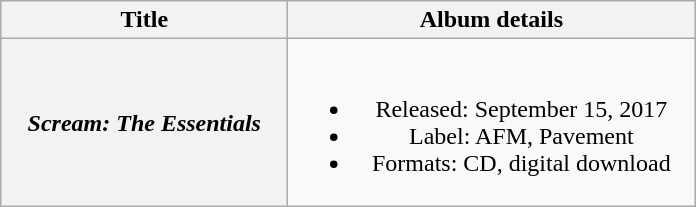<table class="wikitable plainrowheaders" style="text-align:center;">
<tr>
<th scope="col" style="width:11.5em;">Title</th>
<th scope="col" style="width:16.5em;">Album details</th>
</tr>
<tr>
<th scope="row"><em>Scream: The Essentials</em></th>
<td><br><ul><li>Released: September 15, 2017</li><li>Label: AFM, Pavement</li><li>Formats: CD, digital download</li></ul></td>
</tr>
</table>
